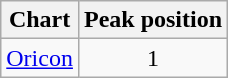<table class="wikitable" style="text-align:center;">
<tr>
<th>Chart</th>
<th>Peak position</th>
</tr>
<tr>
<td><a href='#'>Oricon</a></td>
<td>1</td>
</tr>
</table>
